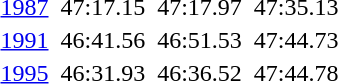<table>
<tr valign="top">
<td><a href='#'>1987</a><br></td>
<td></td>
<td>47:17.15</td>
<td></td>
<td>47:17.97</td>
<td></td>
<td>47:35.13</td>
</tr>
<tr valign="top">
<td><a href='#'>1991</a><br></td>
<td></td>
<td>46:41.56</td>
<td></td>
<td>46:51.53</td>
<td></td>
<td>47:44.73</td>
</tr>
<tr valign="top">
<td><a href='#'>1995</a><br></td>
<td></td>
<td>46:31.93</td>
<td></td>
<td>46:36.52</td>
<td></td>
<td>47:44.78</td>
</tr>
</table>
